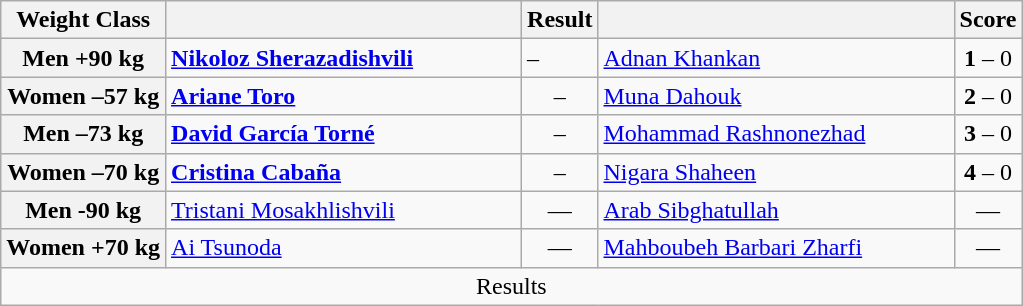<table class="wikitable">
<tr>
<th>Weight Class</th>
<th style="width: 230px;"></th>
<th>Result</th>
<th style="width: 230px;"></th>
<th>Score</th>
</tr>
<tr>
<th>Men +90 kg</th>
<td><strong><a href='#'>Nikoloz Sherazadishvili</a></strong></td>
<td><strong></strong> – </td>
<td><a href='#'>Adnan Khankan</a></td>
<td align=center><strong>1</strong> – 0</td>
</tr>
<tr>
<th>Women –57 kg</th>
<td><strong><a href='#'>Ariane Toro</a></strong></td>
<td align=center><strong></strong> – </td>
<td><a href='#'>Muna Dahouk</a></td>
<td align=center><strong>2</strong> – 0</td>
</tr>
<tr>
<th>Men –73 kg</th>
<td><strong><a href='#'>David García Torné</a></strong></td>
<td align=center><strong></strong> – </td>
<td><a href='#'>Mohammad Rashnonezhad</a></td>
<td align=center><strong>3</strong> – 0</td>
</tr>
<tr>
<th>Women –70 kg</th>
<td><strong><a href='#'>Cristina Cabaña</a></strong></td>
<td align=center><strong></strong> – </td>
<td><a href='#'>Nigara Shaheen</a></td>
<td align=center><strong>4</strong> – 0</td>
</tr>
<tr>
<th>Men -90 kg</th>
<td><a href='#'>Tristani Mosakhlishvili</a></td>
<td align=center>—</td>
<td><a href='#'>Arab Sibghatullah</a></td>
<td align=center>—</td>
</tr>
<tr>
<th>Women +70 kg</th>
<td><a href='#'>Ai Tsunoda</a></td>
<td align=center>—</td>
<td><a href='#'>Mahboubeh Barbari Zharfi</a></td>
<td align=center>—</td>
</tr>
<tr>
<td align=center colspan=5>Results</td>
</tr>
</table>
